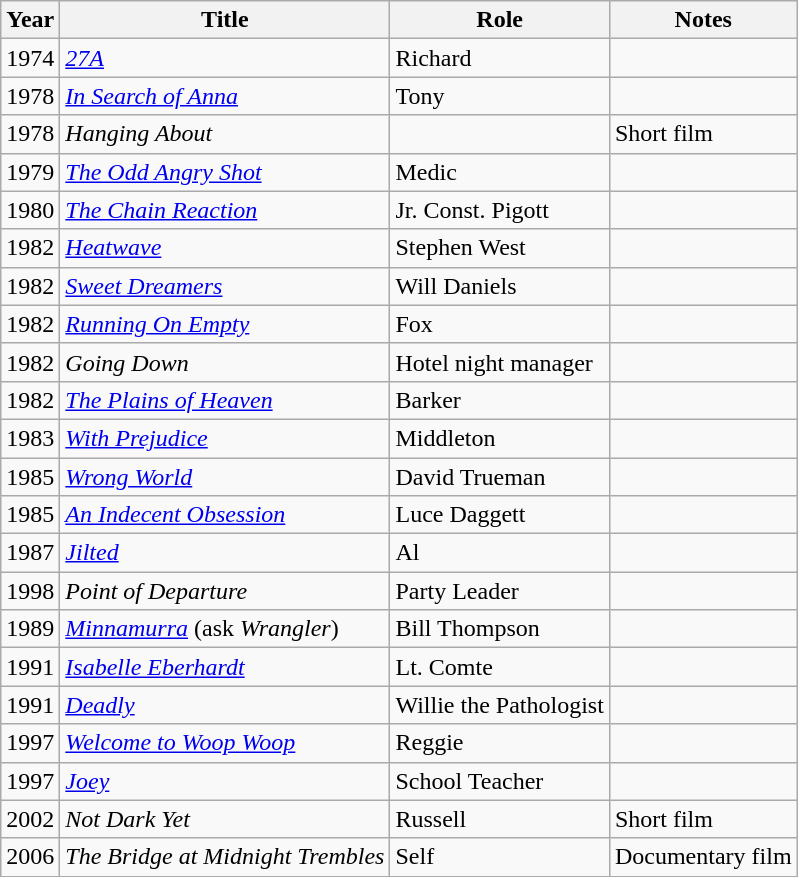<table class=wikitable>
<tr>
<th>Year</th>
<th>Title</th>
<th>Role</th>
<th>Notes</th>
</tr>
<tr>
<td>1974</td>
<td><em><a href='#'>27A</a></em></td>
<td>Richard</td>
<td></td>
</tr>
<tr>
<td>1978</td>
<td><em><a href='#'>In Search of Anna</a></em></td>
<td>Tony</td>
<td></td>
</tr>
<tr>
<td>1978</td>
<td><em>Hanging About</em></td>
<td></td>
<td>Short film</td>
</tr>
<tr>
<td>1979</td>
<td><em><a href='#'>The Odd Angry Shot</a></em></td>
<td>Medic</td>
<td></td>
</tr>
<tr>
<td>1980</td>
<td><em><a href='#'>The Chain Reaction</a></em></td>
<td>Jr. Const. Pigott</td>
<td></td>
</tr>
<tr>
<td>1982</td>
<td><em><a href='#'>Heatwave</a></em></td>
<td>Stephen West</td>
<td></td>
</tr>
<tr>
<td>1982</td>
<td><em><a href='#'>Sweet Dreamers</a></em></td>
<td>Will Daniels</td>
<td></td>
</tr>
<tr>
<td>1982</td>
<td><em><a href='#'>Running On Empty</a></em></td>
<td>Fox</td>
<td></td>
</tr>
<tr>
<td>1982</td>
<td><em>Going Down</em></td>
<td>Hotel night manager</td>
<td></td>
</tr>
<tr>
<td>1982</td>
<td><em><a href='#'>The Plains of Heaven</a></em></td>
<td>Barker</td>
<td></td>
</tr>
<tr>
<td>1983</td>
<td><em><a href='#'>With Prejudice</a></em></td>
<td>Middleton</td>
<td></td>
</tr>
<tr>
<td>1985</td>
<td><em><a href='#'>Wrong World</a></em></td>
<td>David Trueman</td>
<td></td>
</tr>
<tr>
<td>1985</td>
<td><em><a href='#'>An Indecent Obsession</a></em></td>
<td>Luce Daggett</td>
<td></td>
</tr>
<tr>
<td>1987</td>
<td><em><a href='#'>Jilted</a></em></td>
<td>Al</td>
<td></td>
</tr>
<tr>
<td>1998</td>
<td><em>Point of Departure</em></td>
<td>Party Leader</td>
<td></td>
</tr>
<tr>
<td>1989</td>
<td><em><a href='#'>Minnamurra</a></em> (ask <em>Wrangler</em>)</td>
<td>Bill Thompson</td>
<td></td>
</tr>
<tr>
<td>1991</td>
<td><em><a href='#'>Isabelle Eberhardt</a></em></td>
<td>Lt. Comte</td>
<td></td>
</tr>
<tr>
<td>1991</td>
<td><em><a href='#'>Deadly</a></em></td>
<td>Willie the Pathologist</td>
<td></td>
</tr>
<tr>
<td>1997</td>
<td><em><a href='#'>Welcome to Woop Woop</a></em></td>
<td>Reggie</td>
<td></td>
</tr>
<tr>
<td>1997</td>
<td><em><a href='#'>Joey</a></em></td>
<td>School Teacher</td>
<td></td>
</tr>
<tr>
<td>2002</td>
<td><em>Not Dark Yet</em></td>
<td>Russell</td>
<td>Short film</td>
</tr>
<tr>
<td>2006</td>
<td><em>The Bridge at Midnight Trembles</em></td>
<td>Self</td>
<td>Documentary film</td>
</tr>
</table>
